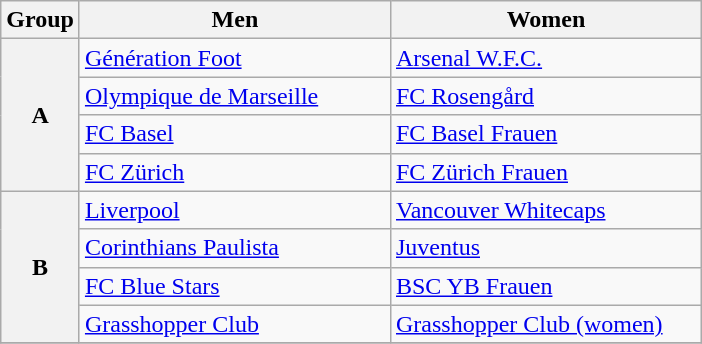<table class="wikitable" style="text-align: left;">
<tr>
<th>Group</th>
<th width=200>Men</th>
<th width=200>Women</th>
</tr>
<tr>
<th rowspan=4>A</th>
<td> <a href='#'>Génération Foot</a></td>
<td> <a href='#'>Arsenal W.F.C.</a></td>
</tr>
<tr>
<td> <a href='#'>Olympique de Marseille</a></td>
<td> <a href='#'>FC Rosengård</a></td>
</tr>
<tr>
<td> <a href='#'>FC Basel</a></td>
<td> <a href='#'>FC Basel Frauen</a></td>
</tr>
<tr>
<td> <a href='#'>FC Zürich</a></td>
<td> <a href='#'>FC Zürich Frauen</a></td>
</tr>
<tr>
<th rowspan=4>B</th>
<td> <a href='#'>Liverpool</a></td>
<td> <a href='#'>Vancouver Whitecaps</a></td>
</tr>
<tr>
<td> <a href='#'>Corinthians Paulista</a></td>
<td> <a href='#'>Juventus</a></td>
</tr>
<tr>
<td> <a href='#'>FC Blue Stars</a></td>
<td> <a href='#'>BSC YB Frauen</a></td>
</tr>
<tr>
<td> <a href='#'>Grasshopper Club</a></td>
<td> <a href='#'>Grasshopper Club (women)</a></td>
</tr>
<tr>
</tr>
</table>
